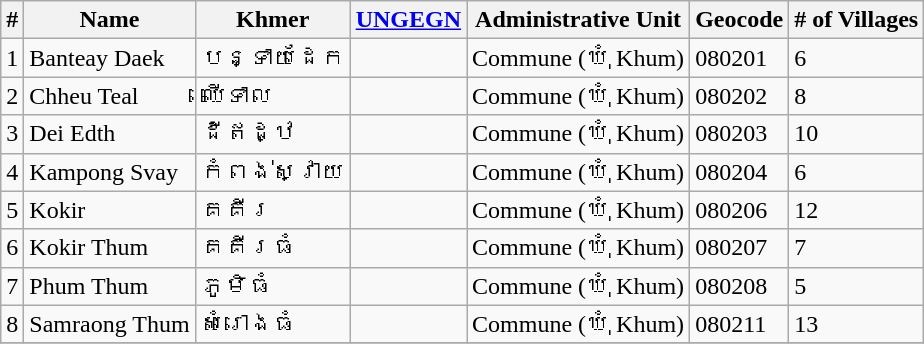<table class="wikitable sortable">
<tr>
<th>#</th>
<th>Name</th>
<th>Khmer</th>
<th><a href='#'>UNGEGN</a></th>
<th>Administrative Unit</th>
<th>Geocode</th>
<th># of Villages</th>
</tr>
<tr>
<td>1</td>
<td>Banteay Daek</td>
<td>បន្ទាយដែក</td>
<td></td>
<td>Commune (ឃុំ Khum)</td>
<td>080201</td>
<td>6</td>
</tr>
<tr>
<td>2</td>
<td>Chheu Teal</td>
<td>ឈើទាល</td>
<td></td>
<td>Commune (ឃុំ Khum)</td>
<td>080202</td>
<td>8</td>
</tr>
<tr>
<td>3</td>
<td>Dei Edth</td>
<td>ដីឥដ្ឋ</td>
<td></td>
<td>Commune (ឃុំ Khum)</td>
<td>080203</td>
<td>10</td>
</tr>
<tr>
<td>4</td>
<td>Kampong Svay</td>
<td>កំពង់ស្វាយ</td>
<td></td>
<td>Commune (ឃុំ Khum)</td>
<td>080204</td>
<td>6</td>
</tr>
<tr>
<td>5</td>
<td>Kokir</td>
<td>គគីរ</td>
<td></td>
<td>Commune (ឃុំ Khum)</td>
<td>080206</td>
<td>12</td>
</tr>
<tr>
<td>6</td>
<td>Kokir Thum</td>
<td>គគីរធំ</td>
<td></td>
<td>Commune (ឃុំ Khum)</td>
<td>080207</td>
<td>7</td>
</tr>
<tr>
<td>7</td>
<td>Phum Thum</td>
<td>ភូមិធំ</td>
<td></td>
<td>Commune (ឃុំ Khum)</td>
<td>080208</td>
<td>5</td>
</tr>
<tr>
<td>8</td>
<td>Samraong Thum</td>
<td>សំរោងធំ</td>
<td></td>
<td>Commune (ឃុំ Khum)</td>
<td>080211</td>
<td>13</td>
</tr>
<tr>
</tr>
</table>
